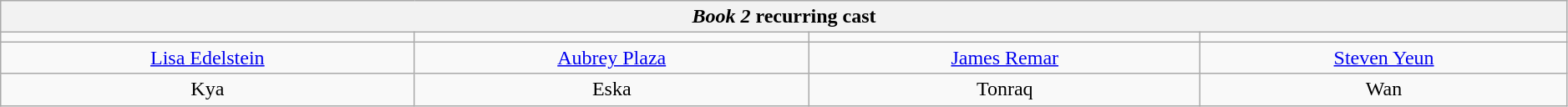<table class="wikitable" style="width:99%; text-align:center;">
<tr>
<th colspan=9><em>Book 2</em> recurring cast</th>
</tr>
<tr>
<td></td>
<td></td>
<td></td>
<td></td>
</tr>
<tr>
<td><a href='#'>Lisa Edelstein</a></td>
<td><a href='#'>Aubrey Plaza</a></td>
<td><a href='#'>James Remar</a></td>
<td><a href='#'>Steven Yeun</a></td>
</tr>
<tr>
<td>Kya</td>
<td>Eska</td>
<td>Tonraq</td>
<td>Wan</td>
</tr>
</table>
